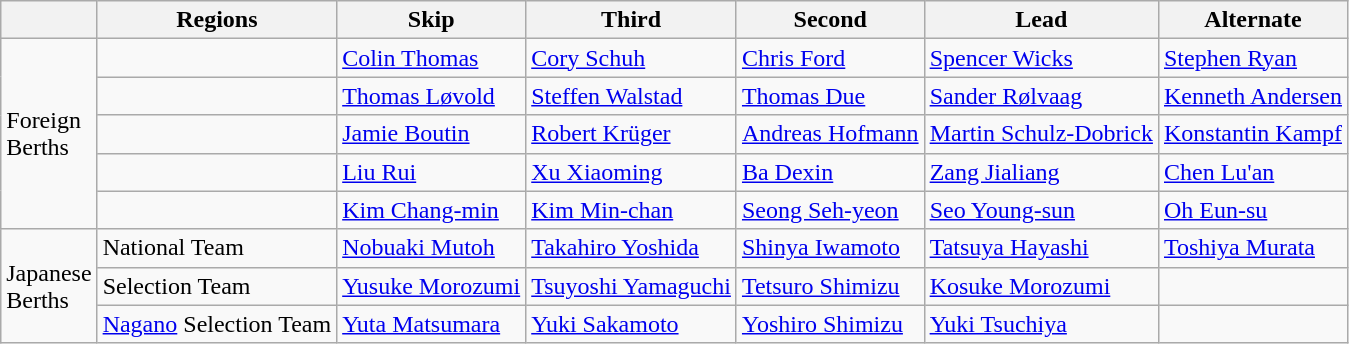<table class="wikitable">
<tr>
<th></th>
<th>Regions</th>
<th>Skip</th>
<th>Third</th>
<th>Second</th>
<th>Lead</th>
<th>Alternate</th>
</tr>
<tr>
<td rowspan=5>Foreign <br> Berths</td>
<td></td>
<td><a href='#'>Colin Thomas</a></td>
<td><a href='#'>Cory Schuh</a></td>
<td><a href='#'>Chris Ford</a></td>
<td><a href='#'>Spencer Wicks</a></td>
<td><a href='#'>Stephen Ryan</a></td>
</tr>
<tr>
<td></td>
<td><a href='#'>Thomas Løvold</a></td>
<td><a href='#'>Steffen Walstad</a></td>
<td><a href='#'>Thomas Due</a></td>
<td><a href='#'>Sander Rølvaag</a></td>
<td><a href='#'>Kenneth Andersen</a></td>
</tr>
<tr>
<td></td>
<td><a href='#'>Jamie Boutin</a></td>
<td><a href='#'>Robert Krüger</a></td>
<td><a href='#'>Andreas Hofmann</a></td>
<td><a href='#'>Martin Schulz-Dobrick</a></td>
<td><a href='#'>Konstantin Kampf</a></td>
</tr>
<tr>
<td></td>
<td><a href='#'>Liu Rui</a></td>
<td><a href='#'>Xu Xiaoming</a></td>
<td><a href='#'>Ba Dexin</a></td>
<td><a href='#'>Zang Jialiang</a></td>
<td><a href='#'>Chen Lu'an</a></td>
</tr>
<tr>
<td></td>
<td><a href='#'>Kim Chang-min</a></td>
<td><a href='#'>Kim Min-chan</a></td>
<td><a href='#'>Seong Seh-yeon</a></td>
<td><a href='#'>Seo Young-sun</a></td>
<td><a href='#'>Oh Eun-su</a></td>
</tr>
<tr>
<td rowspan=3>Japanese <br> Berths</td>
<td> National Team</td>
<td><a href='#'>Nobuaki Mutoh</a></td>
<td><a href='#'>Takahiro Yoshida</a></td>
<td><a href='#'>Shinya Iwamoto</a></td>
<td><a href='#'>Tatsuya Hayashi</a></td>
<td><a href='#'>Toshiya Murata</a></td>
</tr>
<tr>
<td> Selection Team</td>
<td><a href='#'>Yusuke Morozumi</a></td>
<td><a href='#'>Tsuyoshi Yamaguchi</a></td>
<td><a href='#'>Tetsuro Shimizu</a></td>
<td><a href='#'>Kosuke Morozumi</a></td>
<td></td>
</tr>
<tr>
<td> <a href='#'>Nagano</a> Selection Team</td>
<td><a href='#'>Yuta Matsumara</a></td>
<td><a href='#'>Yuki Sakamoto</a></td>
<td><a href='#'>Yoshiro Shimizu</a></td>
<td><a href='#'>Yuki Tsuchiya</a></td>
<td></td>
</tr>
</table>
